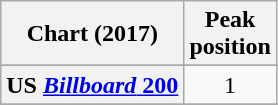<table class="wikitable sortable plainrowheaders" style="text-align:center">
<tr>
<th scope="col">Chart (2017)</th>
<th scope="col">Peak<br> position</th>
</tr>
<tr>
</tr>
<tr>
</tr>
<tr>
</tr>
<tr>
</tr>
<tr>
</tr>
<tr>
</tr>
<tr>
</tr>
<tr>
</tr>
<tr>
</tr>
<tr>
</tr>
<tr>
</tr>
<tr>
</tr>
<tr>
</tr>
<tr>
</tr>
<tr>
</tr>
<tr>
</tr>
<tr>
</tr>
<tr>
<th scope="row">US <a href='#'><em>Billboard</em> 200</a></th>
<td>1</td>
</tr>
<tr>
</tr>
</table>
